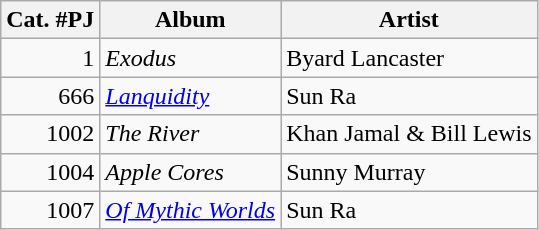<table class="wikitable">
<tr>
<th>Cat. #PJ</th>
<th>Album</th>
<th>Artist</th>
</tr>
<tr>
<td align=right>1</td>
<td><em>Exodus</em></td>
<td>Byard Lancaster</td>
</tr>
<tr>
<td align=right>666</td>
<td><em><a href='#'>Lanquidity</a></em></td>
<td>Sun Ra</td>
</tr>
<tr>
<td align=right>1002</td>
<td><em>The River</em></td>
<td>Khan Jamal & Bill Lewis</td>
</tr>
<tr>
<td align=right>1004</td>
<td><em>Apple Cores</em></td>
<td>Sunny Murray</td>
</tr>
<tr>
<td align=right>1007</td>
<td><em><a href='#'>Of Mythic Worlds</a></em></td>
<td>Sun Ra</td>
</tr>
</table>
